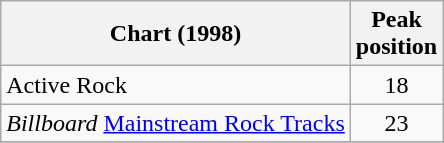<table class="wikitable">
<tr>
<th>Chart (1998)</th>
<th>Peak<br>position</th>
</tr>
<tr>
<td>Active Rock</td>
<td align="center">18</td>
</tr>
<tr>
<td><em>Billboard</em> <a href='#'>Mainstream Rock Tracks</a></td>
<td align="center">23</td>
</tr>
<tr>
</tr>
</table>
